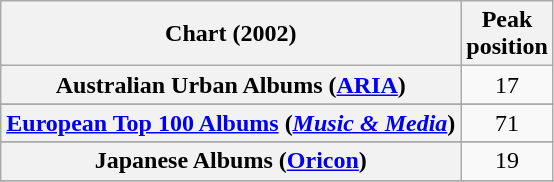<table class="wikitable plainrowheaders sortable" style="text-align:center;">
<tr>
<th scope="col">Chart (2002)</th>
<th scope="col">Peak<br>position</th>
</tr>
<tr>
<th scope="row">Australian Urban Albums (<a href='#'>ARIA</a>)</th>
<td>17</td>
</tr>
<tr>
</tr>
<tr>
<th scope="row"><a href='#'>European Top 100 Albums</a> (<em><a href='#'>Music & Media</a></em>)</th>
<td>71</td>
</tr>
<tr>
</tr>
<tr>
</tr>
<tr>
</tr>
<tr>
<th scope="row">Japanese Albums (<a href='#'>Oricon</a>)</th>
<td style="text-align:center;">19</td>
</tr>
<tr>
</tr>
<tr>
</tr>
<tr>
</tr>
<tr>
</tr>
</table>
